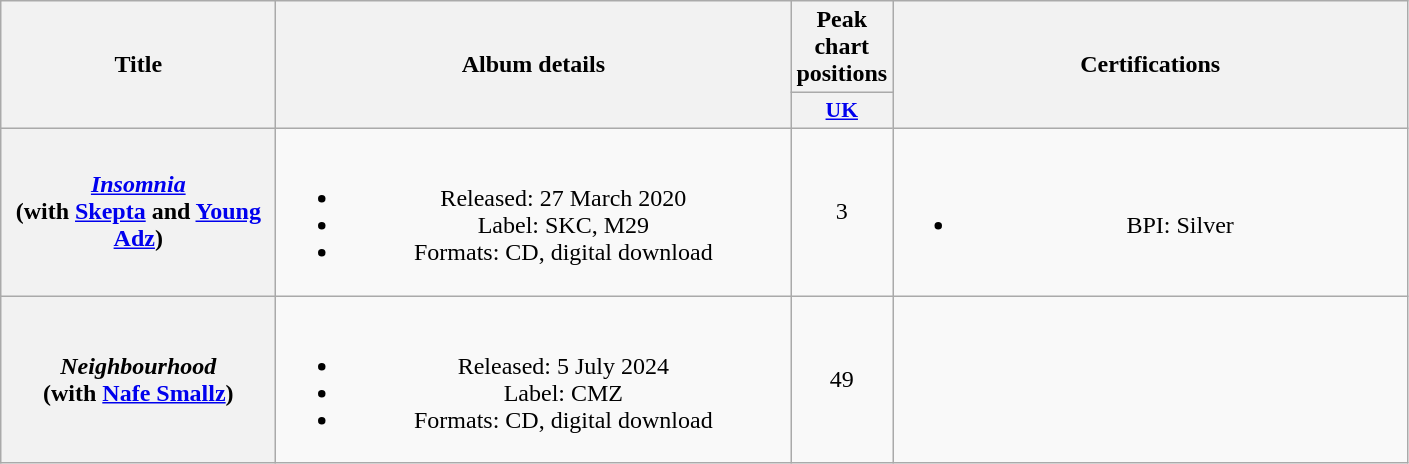<table class="wikitable plainrowheaders" style="text-align:center;">
<tr>
<th scope="col" rowspan="2" style="width:11em;">Title</th>
<th scope="col" rowspan="2" style="width:21em;">Album details</th>
<th scope="col" colspan="1">Peak chart positions</th>
<th scope="col" rowspan="2" style="width:21em;">Certifications</th>
</tr>
<tr>
<th scope="col" style="width:3em;font-size:90%;"><a href='#'>UK</a><br></th>
</tr>
<tr>
<th scope="row"><em><a href='#'>Insomnia</a></em><br><span>(with <a href='#'>Skepta</a> and <a href='#'>Young Adz</a>)</span></th>
<td><br><ul><li>Released: 27 March 2020</li><li>Label: SKC, M29</li><li>Formats: CD, digital download</li></ul></td>
<td>3</td>
<td><br><ul><li>BPI: Silver</li></ul></td>
</tr>
<tr>
<th scope="row"><em>Neighbourhood</em><br><span>(with <a href='#'>Nafe Smallz</a>)</span></th>
<td><br><ul><li>Released: 5 July 2024</li><li>Label: CMZ</li><li>Formats: CD, digital download</li></ul></td>
<td>49</td>
<td></td>
</tr>
</table>
